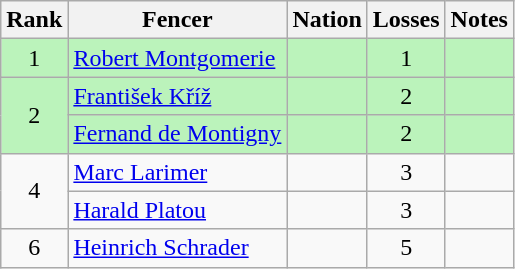<table class="wikitable sortable" style="text-align:center">
<tr>
<th>Rank</th>
<th>Fencer</th>
<th>Nation</th>
<th>Losses</th>
<th>Notes</th>
</tr>
<tr bgcolor=bbf3bb>
<td>1</td>
<td align=left><a href='#'>Robert Montgomerie</a></td>
<td align=left></td>
<td>1</td>
<td></td>
</tr>
<tr bgcolor=bbf3bb>
<td rowspan=2>2</td>
<td align=left><a href='#'>František Kříž</a></td>
<td align=left></td>
<td>2</td>
<td></td>
</tr>
<tr bgcolor=bbf3bb>
<td align=left><a href='#'>Fernand de Montigny</a></td>
<td align=left></td>
<td>2</td>
<td></td>
</tr>
<tr>
<td rowspan=2>4</td>
<td align=left><a href='#'>Marc Larimer</a></td>
<td align=left></td>
<td>3</td>
<td></td>
</tr>
<tr>
<td align=left><a href='#'>Harald Platou</a></td>
<td align=left></td>
<td>3</td>
<td></td>
</tr>
<tr>
<td>6</td>
<td align=left><a href='#'>Heinrich Schrader</a></td>
<td align=left></td>
<td>5</td>
<td></td>
</tr>
</table>
